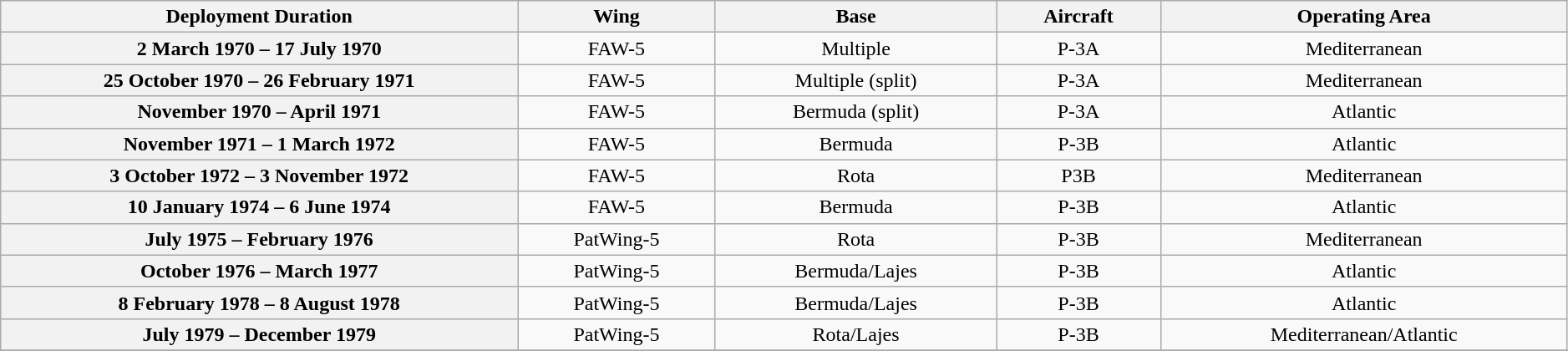<table class="wikitable" style="text-align:center" width=99%>
<tr>
<th rowspan="1" width="33%">Deployment Duration</th>
<th colspan="1" align="center">Wing</th>
<th colspan="1" align="center">Base</th>
<th colspan="1" align="center">Aircraft</th>
<th colspan="1" align="center">Operating Area</th>
</tr>
<tr>
<th>2 March 1970 – 17 July 1970</th>
<td>FAW-5</td>
<td>Multiple</td>
<td>P-3A</td>
<td>Mediterranean</td>
</tr>
<tr>
<th>25 October 1970 – 26 February 1971</th>
<td>FAW-5</td>
<td>Multiple (split)</td>
<td>P-3A</td>
<td>Mediterranean</td>
</tr>
<tr>
<th>November 1970 – April 1971</th>
<td>FAW-5</td>
<td>Bermuda (split)</td>
<td>P-3A</td>
<td>Atlantic</td>
</tr>
<tr>
<th>November 1971 – 1 March 1972</th>
<td>FAW-5</td>
<td>Bermuda</td>
<td>P-3B</td>
<td>Atlantic</td>
</tr>
<tr>
<th>3 October 1972 – 3 November 1972</th>
<td>FAW-5</td>
<td>Rota</td>
<td>P3B</td>
<td>Mediterranean</td>
</tr>
<tr>
<th>10 January 1974 – 6 June 1974</th>
<td>FAW-5</td>
<td>Bermuda</td>
<td>P-3B</td>
<td>Atlantic</td>
</tr>
<tr>
<th>July 1975 – February 1976</th>
<td>PatWing-5</td>
<td>Rota</td>
<td>P-3B</td>
<td>Mediterranean</td>
</tr>
<tr>
<th>October 1976 – March 1977</th>
<td>PatWing-5</td>
<td>Bermuda/Lajes</td>
<td>P-3B</td>
<td>Atlantic</td>
</tr>
<tr>
<th>8 February 1978 – 8 August 1978</th>
<td>PatWing-5</td>
<td>Bermuda/Lajes</td>
<td>P-3B</td>
<td>Atlantic</td>
</tr>
<tr>
<th>July 1979 – December 1979</th>
<td>PatWing-5</td>
<td>Rota/Lajes</td>
<td>P-3B</td>
<td>Mediterranean/Atlantic</td>
</tr>
<tr>
</tr>
</table>
